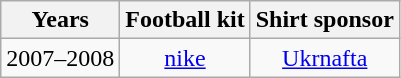<table class="wikitable" style="text-align: center">
<tr>
<th>Years</th>
<th>Football kit</th>
<th>Shirt sponsor</th>
</tr>
<tr>
<td>2007–2008</td>
<td><a href='#'>nike</a></td>
<td><a href='#'>Ukrnafta</a></td>
</tr>
</table>
